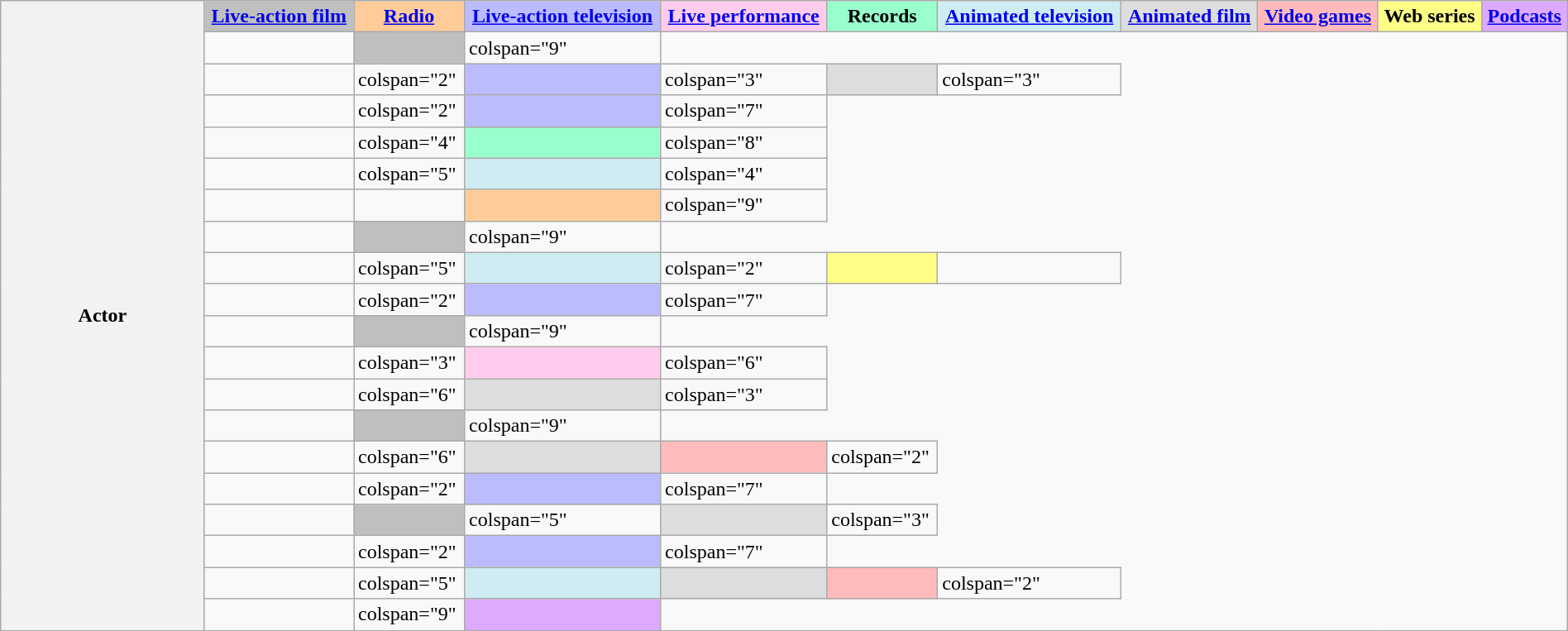<table class="wikitable sortable" width="100%">
<tr>
<th rowspan="30" width="13%" scope="col">Actor</th>
<th style="background:#BFBFBF;"><a href='#'>Live-action film</a></th>
<th style="background:#fc9;"><a href='#'>Radio</a></th>
<th style="background:#bbf;"><a href='#'>Live-action television</a></th>
<th style="background:#fce;"><a href='#'>Live performance</a></th>
<th style="background:#9fc;">Records</th>
<th style="background:#CEECF2;"><a href='#'>Animated television</a></th>
<th style="background:#ddd;"><a href='#'>Animated film</a></th>
<th style="background:#fbb;"><a href='#'>Video games</a></th>
<th style="background:#ff8;">Web series</th>
<th style="background:#daf;"><a href='#'>Podcasts</a></th>
</tr>
<tr>
<td></td>
<td style="background:#BFBFBF;"></td>
<td>colspan="9" </td>
</tr>
<tr>
<td></td>
<td>colspan="2" </td>
<td style="background:#bbf;"></td>
<td>colspan="3" </td>
<td style="background:#ddd;"></td>
<td>colspan="3" </td>
</tr>
<tr>
<td></td>
<td>colspan="2" </td>
<td style="background:#bbf;"></td>
<td>colspan="7" </td>
</tr>
<tr>
<td></td>
<td>colspan="4" </td>
<td style="background:#9fc;"></td>
<td>colspan="8" </td>
</tr>
<tr>
<td></td>
<td>colspan="5" </td>
<td style="background:#CEECF2;"></td>
<td>colspan="4" </td>
</tr>
<tr>
<td></td>
<td></td>
<td style="background:#fc9;"></td>
<td>colspan="9" </td>
</tr>
<tr>
<td></td>
<td style="background:#BFBFBF;"></td>
<td>colspan="9" </td>
</tr>
<tr>
<td></td>
<td>colspan="5" </td>
<td style="background:#CEECF2;"></td>
<td>colspan="2" </td>
<td style="background:#ff8;"></td>
<td></td>
</tr>
<tr>
<td></td>
<td>colspan="2" </td>
<td style="background:#bbf;"></td>
<td>colspan="7" </td>
</tr>
<tr>
<td></td>
<td style="background:#BFBFBF;"></td>
<td>colspan="9" </td>
</tr>
<tr>
<td></td>
<td>colspan="3" </td>
<td style="background:#fce;"></td>
<td>colspan="6" </td>
</tr>
<tr>
<td></td>
<td>colspan="6" </td>
<td style="background:#ddd;"></td>
<td>colspan="3" </td>
</tr>
<tr>
<td></td>
<td style="background:#BFBFBF;"></td>
<td>colspan="9" </td>
</tr>
<tr>
<td></td>
<td>colspan="6" </td>
<td style="background:#ddd;"></td>
<td style="background:#fbb;"></td>
<td>colspan="2" </td>
</tr>
<tr>
<td></td>
<td>colspan="2" </td>
<td style="background:#bbf;"></td>
<td>colspan="7" </td>
</tr>
<tr>
<td></td>
<td style="background:#BFBFBF;"></td>
<td>colspan="5" </td>
<td style="background:#ddd;"></td>
<td>colspan="3" </td>
</tr>
<tr>
<td></td>
<td>colspan="2" </td>
<td style="background:#bbf;"></td>
<td>colspan="7" </td>
</tr>
<tr>
<td></td>
<td>colspan="5" </td>
<td style="background:#CEECF2;"></td>
<td style="background:#ddd;"></td>
<td style="background:#fbb;"></td>
<td>colspan="2" </td>
</tr>
<tr>
<td></td>
<td>colspan="9" </td>
<td style="background:#daf;"></td>
</tr>
<tr>
</tr>
</table>
